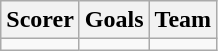<table class=wikitable>
<tr>
<th>Scorer</th>
<th>Goals</th>
<th>Team</th>
</tr>
<tr>
<td></td>
<td></td>
<td></td>
</tr>
</table>
